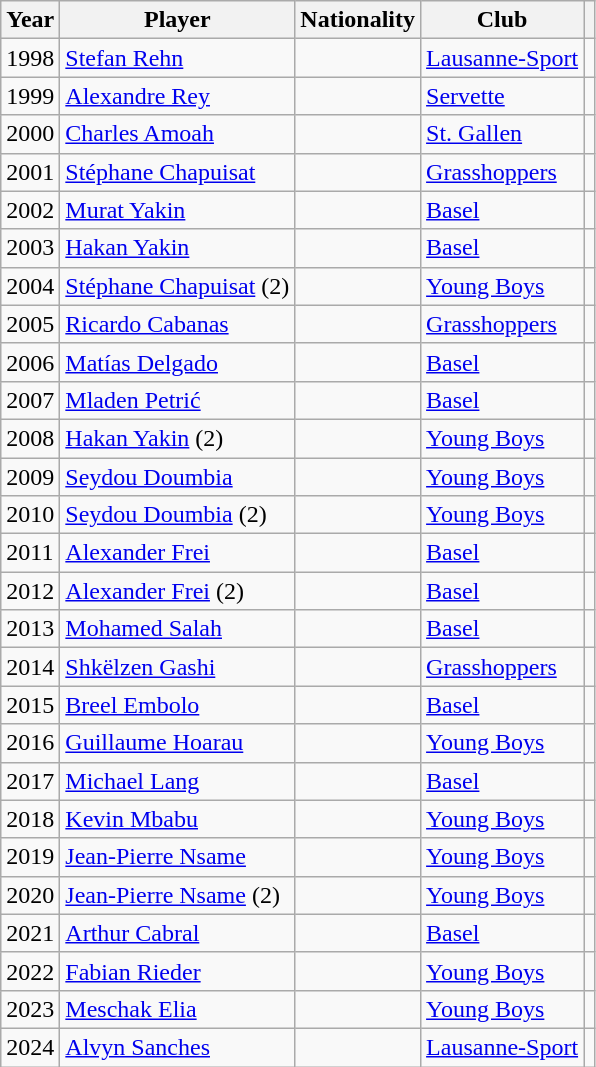<table class="wikitable">
<tr>
<th>Year</th>
<th>Player</th>
<th>Nationality</th>
<th>Club</th>
<th></th>
</tr>
<tr>
<td>1998</td>
<td><a href='#'>Stefan Rehn</a></td>
<td></td>
<td><a href='#'>Lausanne-Sport</a></td>
<td></td>
</tr>
<tr>
<td>1999</td>
<td><a href='#'>Alexandre Rey</a></td>
<td></td>
<td><a href='#'>Servette</a></td>
<td></td>
</tr>
<tr>
<td>2000</td>
<td><a href='#'>Charles Amoah</a></td>
<td></td>
<td><a href='#'>St. Gallen</a></td>
<td></td>
</tr>
<tr>
<td>2001</td>
<td><a href='#'>Stéphane Chapuisat</a></td>
<td></td>
<td><a href='#'>Grasshoppers</a></td>
<td></td>
</tr>
<tr>
<td>2002</td>
<td><a href='#'>Murat Yakin</a></td>
<td></td>
<td><a href='#'>Basel</a></td>
<td></td>
</tr>
<tr>
<td>2003</td>
<td><a href='#'>Hakan Yakin</a></td>
<td></td>
<td><a href='#'>Basel</a></td>
<td></td>
</tr>
<tr>
<td>2004</td>
<td><a href='#'>Stéphane Chapuisat</a> (2)</td>
<td></td>
<td><a href='#'>Young Boys</a></td>
<td></td>
</tr>
<tr>
<td>2005</td>
<td><a href='#'>Ricardo Cabanas</a></td>
<td></td>
<td><a href='#'>Grasshoppers</a></td>
<td></td>
</tr>
<tr>
<td>2006</td>
<td><a href='#'>Matías Delgado</a></td>
<td></td>
<td><a href='#'>Basel</a></td>
<td></td>
</tr>
<tr>
<td>2007</td>
<td><a href='#'>Mladen Petrić</a></td>
<td></td>
<td><a href='#'>Basel</a></td>
<td></td>
</tr>
<tr>
<td>2008</td>
<td><a href='#'>Hakan Yakin</a> (2)</td>
<td></td>
<td><a href='#'>Young Boys</a></td>
<td></td>
</tr>
<tr>
<td>2009</td>
<td><a href='#'>Seydou Doumbia</a></td>
<td></td>
<td><a href='#'>Young Boys</a></td>
<td></td>
</tr>
<tr>
<td>2010</td>
<td><a href='#'>Seydou Doumbia</a> (2)</td>
<td></td>
<td><a href='#'>Young Boys</a></td>
<td></td>
</tr>
<tr>
<td>2011</td>
<td><a href='#'>Alexander Frei</a></td>
<td></td>
<td><a href='#'>Basel</a></td>
<td></td>
</tr>
<tr>
<td>2012</td>
<td><a href='#'>Alexander Frei</a> (2)</td>
<td></td>
<td><a href='#'>Basel</a></td>
<td></td>
</tr>
<tr>
<td>2013</td>
<td><a href='#'>Mohamed Salah</a></td>
<td></td>
<td><a href='#'>Basel</a></td>
<td></td>
</tr>
<tr>
<td>2014</td>
<td><a href='#'>Shkëlzen Gashi</a></td>
<td></td>
<td><a href='#'>Grasshoppers</a></td>
<td></td>
</tr>
<tr>
<td>2015</td>
<td><a href='#'>Breel Embolo</a></td>
<td></td>
<td><a href='#'>Basel</a></td>
<td></td>
</tr>
<tr>
<td>2016</td>
<td><a href='#'>Guillaume Hoarau</a></td>
<td></td>
<td><a href='#'>Young Boys</a></td>
<td></td>
</tr>
<tr>
<td>2017</td>
<td><a href='#'>Michael Lang</a></td>
<td></td>
<td><a href='#'>Basel</a></td>
<td></td>
</tr>
<tr>
<td>2018</td>
<td><a href='#'>Kevin Mbabu</a></td>
<td></td>
<td><a href='#'>Young Boys</a></td>
<td></td>
</tr>
<tr>
<td>2019</td>
<td><a href='#'>Jean-Pierre Nsame</a></td>
<td></td>
<td><a href='#'>Young Boys</a></td>
<td></td>
</tr>
<tr>
<td>2020</td>
<td><a href='#'>Jean-Pierre Nsame</a> (2)</td>
<td></td>
<td><a href='#'>Young Boys</a></td>
<td></td>
</tr>
<tr>
<td>2021</td>
<td><a href='#'>Arthur Cabral</a></td>
<td></td>
<td><a href='#'>Basel</a></td>
<td></td>
</tr>
<tr>
<td>2022</td>
<td><a href='#'>Fabian Rieder</a></td>
<td></td>
<td><a href='#'>Young Boys</a></td>
<td></td>
</tr>
<tr>
<td>2023</td>
<td><a href='#'>Meschak Elia</a></td>
<td></td>
<td><a href='#'>Young Boys</a></td>
<td></td>
</tr>
<tr>
<td>2024</td>
<td><a href='#'>Alvyn Sanches</a></td>
<td></td>
<td><a href='#'>Lausanne-Sport</a></td>
<td></td>
</tr>
</table>
